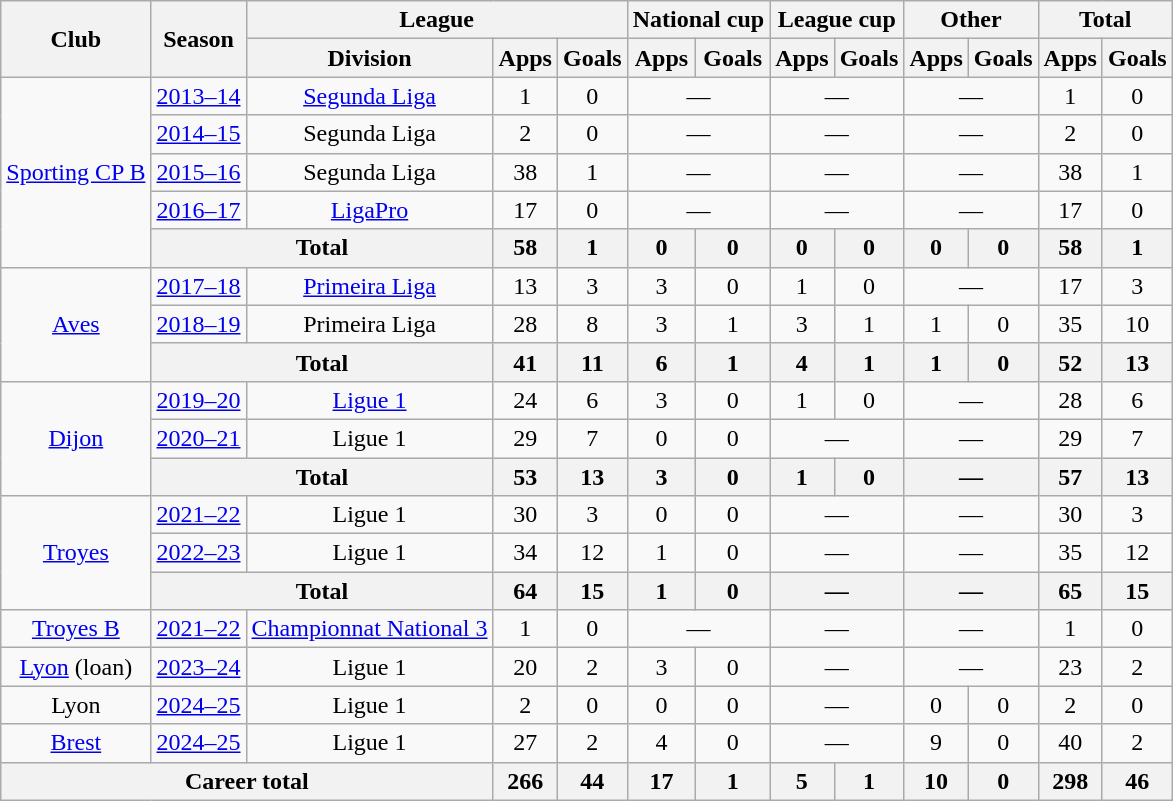<table class=wikitable style="text-align: center;">
<tr>
<th rowspan="2">Club</th>
<th rowspan="2">Season</th>
<th colspan="3">League</th>
<th colspan="2">National cup</th>
<th colspan="2">League cup</th>
<th colspan="2">Other</th>
<th colspan="2">Total</th>
</tr>
<tr>
<th>Division</th>
<th>Apps</th>
<th>Goals</th>
<th>Apps</th>
<th>Goals</th>
<th>Apps</th>
<th>Goals</th>
<th>Apps</th>
<th>Goals</th>
<th>Apps</th>
<th>Goals</th>
</tr>
<tr>
<td rowspan="5"><a href='#'>Sporting CP B</a></td>
<td><a href='#'>2013–14</a></td>
<td><a href='#'>Segunda Liga</a></td>
<td>1</td>
<td>0</td>
<td colspan=2>—</td>
<td colspan=2>—</td>
<td colspan=2>—</td>
<td>1</td>
<td>0</td>
</tr>
<tr>
<td><a href='#'>2014–15</a></td>
<td>Segunda Liga</td>
<td>2</td>
<td>0</td>
<td colspan=2>—</td>
<td colspan=2>—</td>
<td colspan=2>—</td>
<td>2</td>
<td>0</td>
</tr>
<tr>
<td><a href='#'>2015–16</a></td>
<td>Segunda Liga</td>
<td>38</td>
<td>1</td>
<td colspan=2>—</td>
<td colspan=2>—</td>
<td colspan=2>—</td>
<td>38</td>
<td>1</td>
</tr>
<tr>
<td><a href='#'>2016–17</a></td>
<td><a href='#'>LigaPro</a></td>
<td>17</td>
<td>0</td>
<td colspan=2>—</td>
<td colspan=2>—</td>
<td colspan=2>—</td>
<td>17</td>
<td>0</td>
</tr>
<tr>
<th colspan=2>Total</th>
<th>58</th>
<th>1</th>
<th>0</th>
<th>0</th>
<th>0</th>
<th>0</th>
<th>0</th>
<th>0</th>
<th>58</th>
<th>1</th>
</tr>
<tr>
<td rowspan="3"><a href='#'>Aves</a></td>
<td><a href='#'>2017–18</a></td>
<td><a href='#'>Primeira Liga</a></td>
<td>13</td>
<td>3</td>
<td>3</td>
<td>0</td>
<td>1</td>
<td>0</td>
<td colspan=2>—</td>
<td>17</td>
<td>3</td>
</tr>
<tr>
<td><a href='#'>2018–19</a></td>
<td>Primeira Liga</td>
<td>28</td>
<td>8</td>
<td>3</td>
<td>1</td>
<td>3</td>
<td>1</td>
<td>1</td>
<td>0</td>
<td>35</td>
<td>10</td>
</tr>
<tr>
<th colspan=2>Total</th>
<th>41</th>
<th>11</th>
<th>6</th>
<th>1</th>
<th>4</th>
<th>1</th>
<th>1</th>
<th>0</th>
<th>52</th>
<th>13</th>
</tr>
<tr>
<td rowspan="3"><a href='#'>Dijon</a></td>
<td><a href='#'>2019–20</a></td>
<td><a href='#'>Ligue 1</a></td>
<td>24</td>
<td>6</td>
<td>3</td>
<td>0</td>
<td>1</td>
<td>0</td>
<td colspan=2>—</td>
<td>28</td>
<td>6</td>
</tr>
<tr>
<td><a href='#'>2020–21</a></td>
<td>Ligue 1</td>
<td>29</td>
<td>7</td>
<td>0</td>
<td>0</td>
<td colspan=2>—</td>
<td colspan=2>—</td>
<td>29</td>
<td>7</td>
</tr>
<tr>
<th colspan=2>Total</th>
<th>53</th>
<th>13</th>
<th>3</th>
<th>0</th>
<th>1</th>
<th>0</th>
<th colspan=2>—</th>
<th>57</th>
<th>13</th>
</tr>
<tr>
<td rowspan="3"><a href='#'>Troyes</a></td>
<td><a href='#'>2021–22</a></td>
<td>Ligue 1</td>
<td>30</td>
<td>3</td>
<td>0</td>
<td>0</td>
<td colspan=2>—</td>
<td colspan=2>—</td>
<td>30</td>
<td>3</td>
</tr>
<tr>
<td><a href='#'>2022–23</a></td>
<td>Ligue 1</td>
<td>34</td>
<td>12</td>
<td>1</td>
<td>0</td>
<td colspan=2>—</td>
<td colspan=2>—</td>
<td>35</td>
<td>12</td>
</tr>
<tr>
<th colspan=2>Total</th>
<th>64</th>
<th>15</th>
<th>1</th>
<th>0</th>
<th colspan=2>—</th>
<th colspan=2>—</th>
<th>65</th>
<th>15</th>
</tr>
<tr>
<td><a href='#'>Troyes B</a></td>
<td><a href='#'>2021–22</a></td>
<td><a href='#'>Championnat National 3</a></td>
<td>1</td>
<td>0</td>
<td colspan=2>—</td>
<td colspan=2>—</td>
<td colspan=2>—</td>
<td>1</td>
<td>0</td>
</tr>
<tr>
<td><a href='#'>Lyon</a> (loan)</td>
<td><a href='#'>2023–24</a></td>
<td>Ligue 1</td>
<td>20</td>
<td>2</td>
<td>3</td>
<td>0</td>
<td colspan=2>—</td>
<td colspan=2>—</td>
<td>23</td>
<td>2</td>
</tr>
<tr>
<td>Lyon</td>
<td><a href='#'>2024–25</a></td>
<td>Ligue 1</td>
<td>2</td>
<td>0</td>
<td>0</td>
<td>0</td>
<td colspan="2">—</td>
<td>0</td>
<td>0</td>
<td>2</td>
<td>0</td>
</tr>
<tr>
<td><a href='#'>Brest</a></td>
<td><a href='#'>2024–25</a></td>
<td>Ligue 1</td>
<td>27</td>
<td>2</td>
<td>4</td>
<td>0</td>
<td colspan="2">—</td>
<td>9</td>
<td>0</td>
<td>40</td>
<td>2</td>
</tr>
<tr>
<th colspan=3>Career total</th>
<th>266</th>
<th>44</th>
<th>17</th>
<th>1</th>
<th>5</th>
<th>1</th>
<th>10</th>
<th>0</th>
<th>298</th>
<th>46</th>
</tr>
</table>
